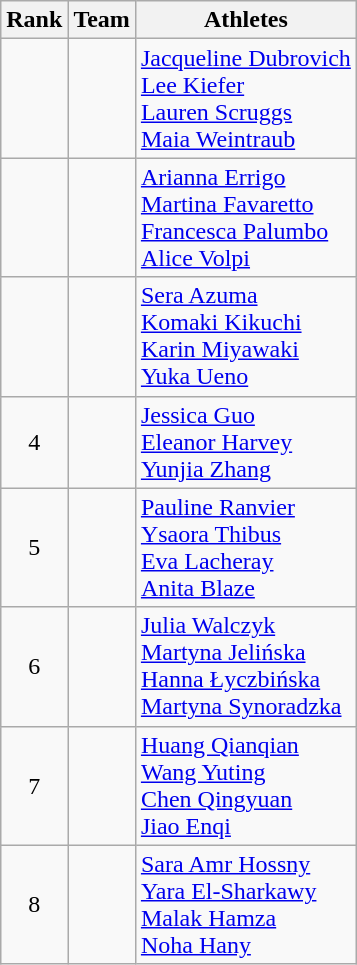<table class="wikitable sortable" style="text-align:center">
<tr>
<th>Rank</th>
<th>Team</th>
<th class="unsortable">Athletes</th>
</tr>
<tr>
<td></td>
<td align="left"></td>
<td align="left"><a href='#'>Jacqueline Dubrovich</a><br><a href='#'>Lee Kiefer</a><br><a href='#'>Lauren Scruggs</a><br><a href='#'>Maia Weintraub</a></td>
</tr>
<tr>
<td></td>
<td align="left"></td>
<td align="left"><a href='#'>Arianna Errigo</a><br><a href='#'>Martina Favaretto</a><br><a href='#'>Francesca Palumbo</a><br><a href='#'>Alice Volpi</a></td>
</tr>
<tr>
<td></td>
<td align="left"></td>
<td align="left"><a href='#'>Sera Azuma</a><br><a href='#'>Komaki Kikuchi</a><br><a href='#'>Karin Miyawaki</a><br><a href='#'>Yuka Ueno</a></td>
</tr>
<tr>
<td>4</td>
<td align="left"></td>
<td align="left"><a href='#'>Jessica Guo</a><br><a href='#'>Eleanor Harvey</a><br><a href='#'>Yunjia Zhang</a></td>
</tr>
<tr>
<td>5</td>
<td align="left"></td>
<td align="left"><a href='#'>Pauline Ranvier</a><br><a href='#'>Ysaora Thibus</a><br><a href='#'>Eva Lacheray</a><br><a href='#'>Anita Blaze</a></td>
</tr>
<tr>
<td>6</td>
<td align="left"></td>
<td align="left"><a href='#'>Julia Walczyk</a><br><a href='#'>Martyna Jelińska</a><br><a href='#'>Hanna Łyczbińska</a><br><a href='#'>Martyna Synoradzka</a></td>
</tr>
<tr>
<td>7</td>
<td align="left"></td>
<td align="left"><a href='#'>Huang Qianqian</a><br><a href='#'>Wang Yuting</a><br><a href='#'>Chen Qingyuan</a><br><a href='#'>Jiao Enqi</a></td>
</tr>
<tr>
<td>8</td>
<td align="left"></td>
<td align="left"><a href='#'>Sara Amr Hossny</a><br><a href='#'>Yara El-Sharkawy</a><br><a href='#'>Malak Hamza</a><br><a href='#'>Noha Hany</a></td>
</tr>
</table>
